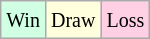<table class="wikitable">
<tr>
<td style="background-color: #d0ffe3;"><small>Win</small></td>
<td style="background-color: #ffffdd;"><small>Draw</small></td>
<td style="background-color: #ffd0e3;"><small>Loss</small></td>
</tr>
</table>
